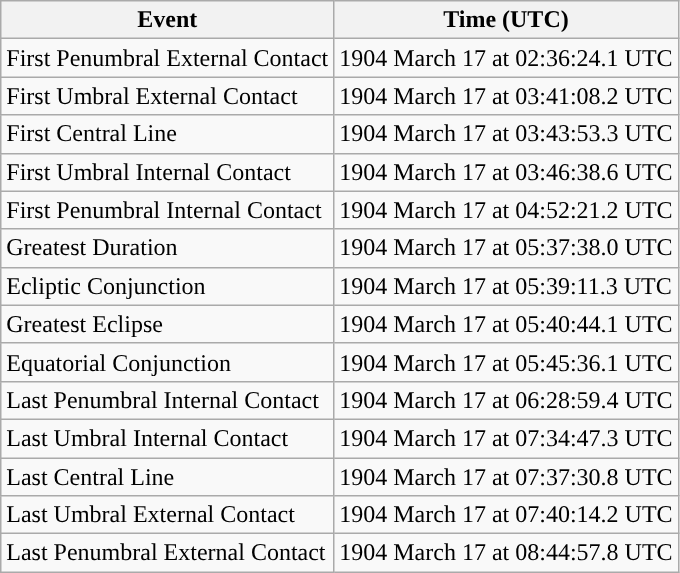<table class="wikitable">
<tr>
<th>Event</th>
<th>Time (UTC)</th>
</tr>
<tr>
<td>First Penumbral External Contact</td>
<td>1904 March 17 at 02:36:24.1 UTC</td>
</tr>
<tr>
<td>First Umbral External Contact</td>
<td>1904 March 17 at 03:41:08.2 UTC</td>
</tr>
<tr>
<td>First Central Line</td>
<td>1904 March 17 at 03:43:53.3 UTC</td>
</tr>
<tr>
<td>First Umbral Internal Contact</td>
<td>1904 March 17 at 03:46:38.6 UTC</td>
</tr>
<tr>
<td>First Penumbral Internal Contact</td>
<td>1904 March 17 at 04:52:21.2 UTC</td>
</tr>
<tr>
<td>Greatest Duration</td>
<td>1904 March 17 at 05:37:38.0 UTC</td>
</tr>
<tr>
<td>Ecliptic Conjunction</td>
<td>1904 March 17 at 05:39:11.3 UTC</td>
</tr>
<tr>
<td>Greatest Eclipse</td>
<td>1904 March 17 at 05:40:44.1 UTC</td>
</tr>
<tr>
<td>Equatorial Conjunction</td>
<td>1904 March 17 at 05:45:36.1 UTC</td>
</tr>
<tr>
<td>Last Penumbral Internal Contact</td>
<td>1904 March 17 at 06:28:59.4 UTC</td>
</tr>
<tr>
<td>Last Umbral Internal Contact</td>
<td>1904 March 17 at 07:34:47.3 UTC</td>
</tr>
<tr>
<td>Last Central Line</td>
<td>1904 March 17 at 07:37:30.8 UTC</td>
</tr>
<tr>
<td>Last Umbral External Contact</td>
<td>1904 March 17 at 07:40:14.2 UTC</td>
</tr>
<tr>
<td>Last Penumbral External Contact</td>
<td>1904 March 17 at 08:44:57.8 UTC</td>
</tr>
</table>
